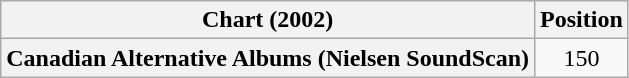<table class="wikitable plainrowheaders">
<tr>
<th scope="col">Chart (2002)</th>
<th scope="col">Position</th>
</tr>
<tr>
<th scope="row">Canadian Alternative Albums (Nielsen SoundScan)</th>
<td align=center>150</td>
</tr>
</table>
